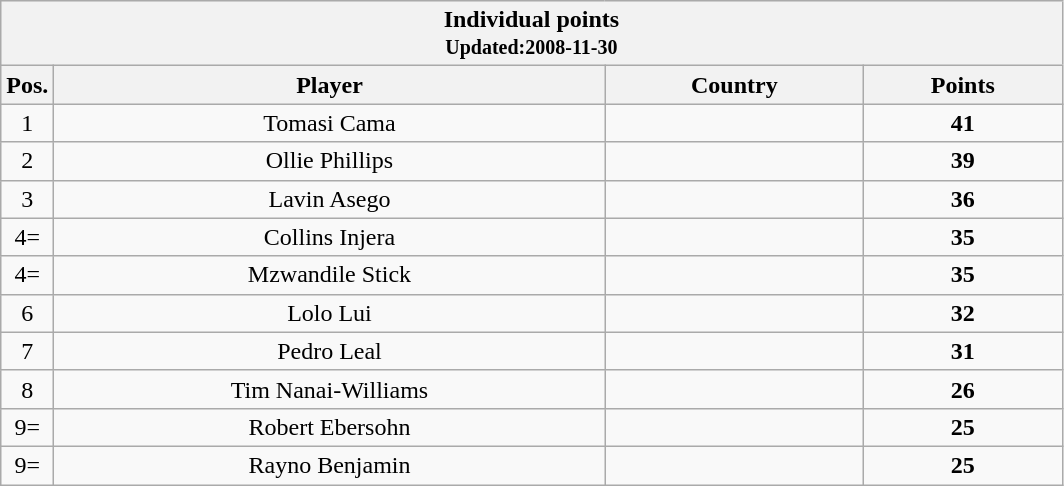<table class="wikitable" style="text-align:center">
<tr bgcolor="#efefef">
<th colspan=4 style="border-right:0px;";>Individual points <br><small>Updated:2008-11-30</small></th>
</tr>
<tr bgcolor="#efefef">
<th width=5%>Pos.</th>
<th>Player</th>
<th>Country</th>
<th>Points</th>
</tr>
<tr>
<td>1</td>
<td>Tomasi Cama</td>
<td></td>
<td><strong>41</strong></td>
</tr>
<tr>
<td>2</td>
<td>Ollie Phillips</td>
<td></td>
<td><strong>39</strong></td>
</tr>
<tr>
<td>3</td>
<td>Lavin Asego</td>
<td></td>
<td><strong>36</strong></td>
</tr>
<tr>
<td>4=</td>
<td>Collins Injera</td>
<td></td>
<td><strong>35</strong></td>
</tr>
<tr>
<td>4=</td>
<td>Mzwandile Stick</td>
<td></td>
<td><strong>35</strong></td>
</tr>
<tr>
<td>6</td>
<td>Lolo Lui</td>
<td></td>
<td><strong>32</strong></td>
</tr>
<tr>
<td>7</td>
<td>Pedro Leal</td>
<td></td>
<td><strong>31</strong></td>
</tr>
<tr>
<td>8</td>
<td>Tim Nanai-Williams</td>
<td></td>
<td><strong>26</strong></td>
</tr>
<tr>
<td>9=</td>
<td>Robert Ebersohn</td>
<td></td>
<td><strong>25</strong></td>
</tr>
<tr>
<td>9=</td>
<td>Rayno Benjamin</td>
<td></td>
<td><strong>25</strong></td>
</tr>
</table>
